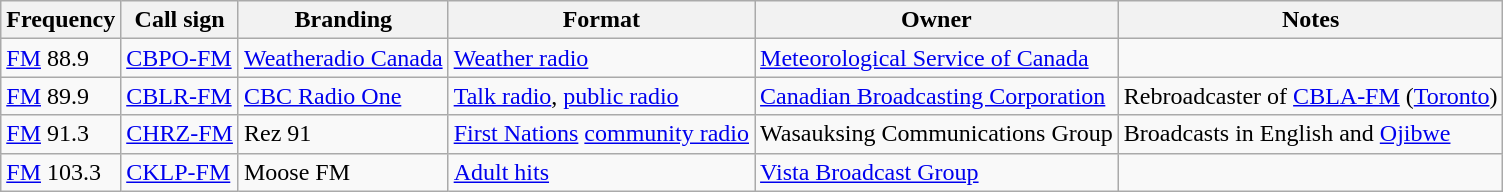<table class="wikitable sortable">
<tr>
<th>Frequency</th>
<th>Call sign</th>
<th>Branding</th>
<th>Format</th>
<th>Owner</th>
<th>Notes</th>
</tr>
<tr>
<td><a href='#'>FM</a> 88.9</td>
<td><a href='#'>CBPO-FM</a></td>
<td><a href='#'>Weatheradio Canada</a></td>
<td><a href='#'>Weather radio</a></td>
<td><a href='#'>Meteorological Service of Canada</a></td>
<td> <br> </td>
</tr>
<tr>
<td><a href='#'>FM</a> 89.9</td>
<td><a href='#'>CBLR-FM</a></td>
<td><a href='#'>CBC Radio One</a></td>
<td><a href='#'>Talk radio</a>, <a href='#'>public radio</a></td>
<td><a href='#'>Canadian Broadcasting Corporation</a></td>
<td>Rebroadcaster of <a href='#'>CBLA-FM</a> (<a href='#'>Toronto</a>)</td>
</tr>
<tr>
<td><a href='#'>FM</a> 91.3</td>
<td><a href='#'>CHRZ-FM</a></td>
<td>Rez 91</td>
<td><a href='#'>First Nations</a> <a href='#'>community radio</a></td>
<td>Wasauksing Communications Group</td>
<td>Broadcasts in English and <a href='#'>Ojibwe</a></td>
</tr>
<tr>
<td><a href='#'>FM</a> 103.3</td>
<td><a href='#'>CKLP-FM</a></td>
<td>Moose FM</td>
<td><a href='#'>Adult hits</a></td>
<td><a href='#'>Vista Broadcast Group</a></td>
<td></td>
</tr>
</table>
